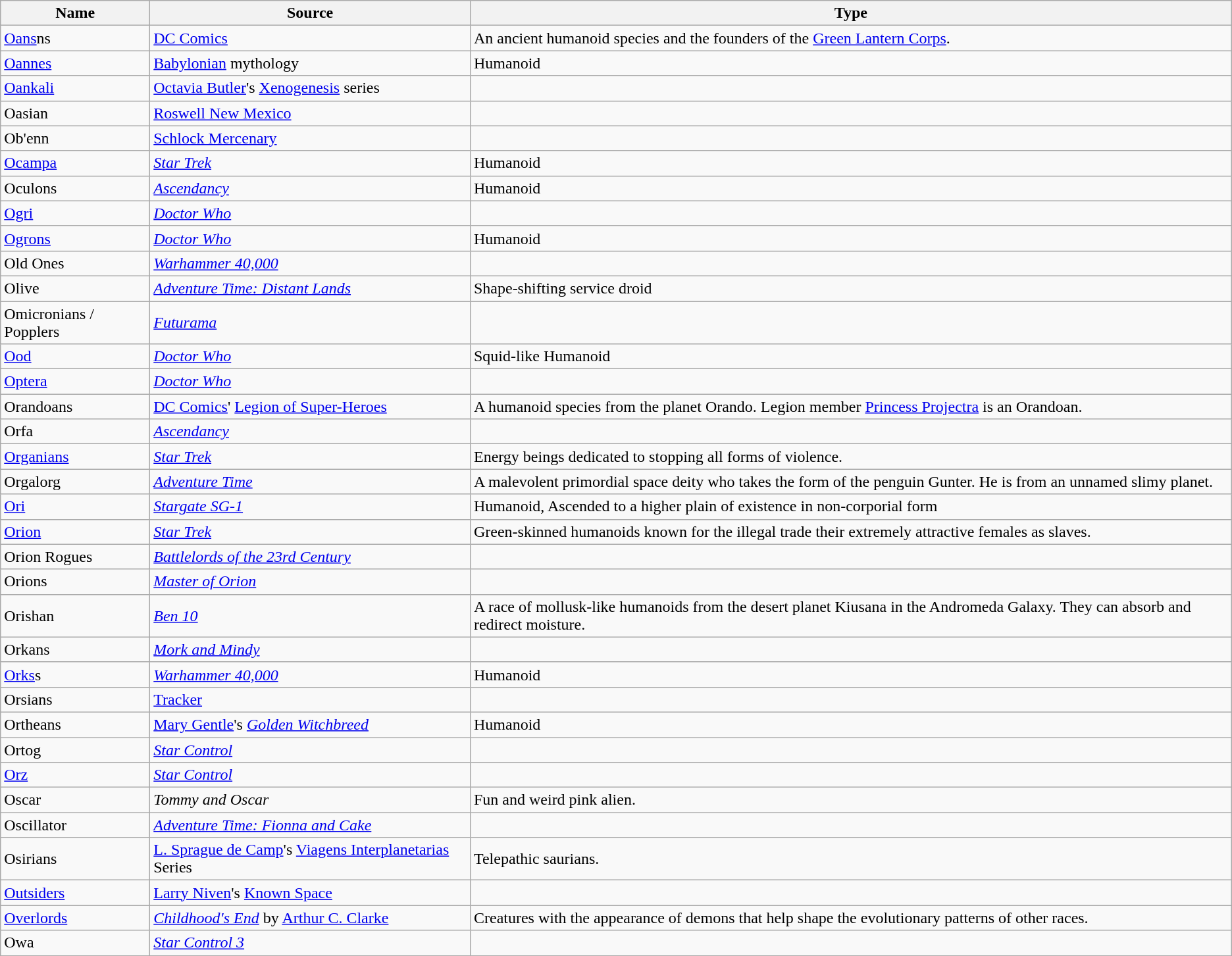<table class="wikitable sortable">
<tr>
<th>Name</th>
<th>Source</th>
<th>Type</th>
</tr>
<tr>
<td><a href='#'>Oans</a>ns</td>
<td><a href='#'>DC Comics</a></td>
<td>An ancient humanoid species and the founders of the <a href='#'>Green Lantern Corps</a>.</td>
</tr>
<tr>
<td><a href='#'>Oannes</a></td>
<td><a href='#'>Babylonian</a> mythology</td>
<td>Humanoid</td>
</tr>
<tr>
<td><a href='#'>Oankali</a></td>
<td><a href='#'>Octavia Butler</a>'s <a href='#'>Xenogenesis</a> series</td>
<td></td>
</tr>
<tr>
<td>Oasian</td>
<td><a href='#'>Roswell New Mexico</a></td>
<td></td>
</tr>
<tr>
<td>Ob'enn</td>
<td><a href='#'>Schlock Mercenary</a></td>
<td></td>
</tr>
<tr>
<td><a href='#'>Ocampa</a></td>
<td><em><a href='#'>Star Trek</a></em></td>
<td>Humanoid</td>
</tr>
<tr>
<td>Oculons</td>
<td><em><a href='#'>Ascendancy</a></em></td>
<td>Humanoid</td>
</tr>
<tr>
<td><a href='#'>Ogri</a></td>
<td><em><a href='#'>Doctor Who</a></em></td>
<td></td>
</tr>
<tr>
<td><a href='#'>Ogrons</a></td>
<td><em><a href='#'>Doctor Who</a></em></td>
<td>Humanoid</td>
</tr>
<tr>
<td>Old Ones</td>
<td><em><a href='#'>Warhammer 40,000</a></em></td>
<td></td>
</tr>
<tr>
<td>Olive</td>
<td><em><a href='#'>Adventure Time: Distant Lands</a></em></td>
<td>Shape-shifting service droid</td>
</tr>
<tr>
<td>Omicronians / Popplers</td>
<td><em><a href='#'>Futurama</a></em></td>
<td></td>
</tr>
<tr>
<td><a href='#'>Ood</a></td>
<td><em><a href='#'>Doctor Who</a></em></td>
<td>Squid-like Humanoid</td>
</tr>
<tr>
<td><a href='#'>Optera</a></td>
<td><em><a href='#'>Doctor Who</a></em></td>
<td></td>
</tr>
<tr>
<td>Orandoans</td>
<td><a href='#'>DC Comics</a>' <a href='#'>Legion of Super-Heroes</a></td>
<td>A humanoid species from the planet Orando. Legion member <a href='#'>Princess Projectra</a> is an Orandoan.</td>
</tr>
<tr>
<td>Orfa</td>
<td><em><a href='#'>Ascendancy</a></em></td>
<td></td>
</tr>
<tr>
<td><a href='#'>Organians</a></td>
<td><em><a href='#'>Star Trek</a></em></td>
<td>Energy beings dedicated to stopping all forms of violence.</td>
</tr>
<tr>
<td>Orgalorg</td>
<td><em><a href='#'>Adventure Time</a></em></td>
<td>A malevolent primordial space deity who takes the form of the penguin Gunter. He is from an unnamed slimy planet.</td>
</tr>
<tr>
<td><a href='#'>Ori</a></td>
<td><em><a href='#'>Stargate SG-1</a></em></td>
<td>Humanoid, Ascended to a higher plain of existence in non-corporial form</td>
</tr>
<tr>
<td><a href='#'>Orion</a></td>
<td><em><a href='#'>Star Trek</a></em></td>
<td>Green-skinned humanoids known for the illegal trade their extremely attractive females as slaves.</td>
</tr>
<tr>
<td>Orion Rogues</td>
<td><em><a href='#'>Battlelords of the 23rd Century</a></em></td>
<td></td>
</tr>
<tr>
<td>Orions</td>
<td><em><a href='#'>Master of Orion</a></em></td>
<td></td>
</tr>
<tr>
<td>Orishan</td>
<td><em><a href='#'>Ben 10</a></em></td>
<td>A race of mollusk-like humanoids from the desert planet Kiusana in the Andromeda Galaxy. They can absorb and redirect moisture.</td>
</tr>
<tr>
<td>Orkans</td>
<td><em><a href='#'>Mork and Mindy</a></em></td>
<td></td>
</tr>
<tr>
<td><a href='#'>Orks</a>s</td>
<td><em><a href='#'>Warhammer 40,000</a></em></td>
<td>Humanoid</td>
</tr>
<tr>
<td>Orsians</td>
<td><a href='#'>Tracker</a></td>
<td></td>
</tr>
<tr>
<td>Ortheans</td>
<td><a href='#'>Mary Gentle</a>'s <em><a href='#'>Golden Witchbreed</a></em></td>
<td>Humanoid</td>
</tr>
<tr>
<td>Ortog</td>
<td><em><a href='#'>Star Control</a></em></td>
<td></td>
</tr>
<tr>
<td><a href='#'>Orz</a></td>
<td><em><a href='#'>Star Control</a></em></td>
<td></td>
</tr>
<tr>
<td>Oscar</td>
<td><em>Tommy and Oscar</em></td>
<td>Fun and weird pink alien.</td>
</tr>
<tr>
<td>Oscillator</td>
<td><em><a href='#'>Adventure Time: Fionna and Cake</a></em></td>
<td></td>
</tr>
<tr>
<td>Osirians</td>
<td><a href='#'>L. Sprague de Camp</a>'s <a href='#'>Viagens Interplanetarias</a> Series</td>
<td>Telepathic saurians.</td>
</tr>
<tr>
<td><a href='#'>Outsiders</a></td>
<td><a href='#'>Larry Niven</a>'s <a href='#'>Known Space</a></td>
<td></td>
</tr>
<tr>
<td><a href='#'>Overlords</a></td>
<td><em><a href='#'>Childhood's End</a></em> by <a href='#'>Arthur C. Clarke</a></td>
<td>Creatures with the appearance of demons that help shape the evolutionary patterns of other races.</td>
</tr>
<tr>
<td>Owa</td>
<td><em><a href='#'>Star Control 3</a></em></td>
<td></td>
</tr>
</table>
